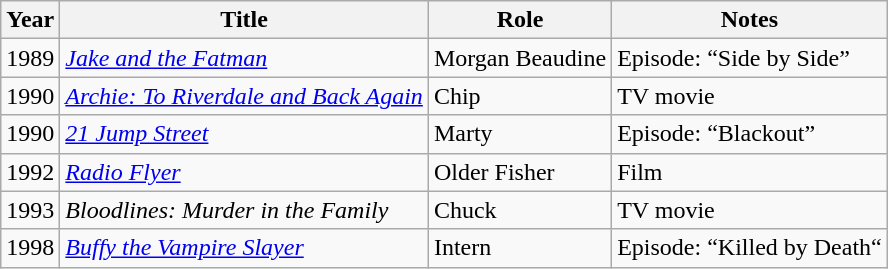<table class="wikitable sortable">
<tr>
<th>Year</th>
<th>Title</th>
<th>Role</th>
<th class="unsortable">Notes</th>
</tr>
<tr>
<td>1989</td>
<td><em><a href='#'>Jake and the Fatman</a></em></td>
<td>Morgan Beaudine</td>
<td>Episode: “Side by Side”</td>
</tr>
<tr>
<td>1990</td>
<td><em><a href='#'>Archie: To Riverdale and Back Again</a></em></td>
<td>Chip</td>
<td>TV movie</td>
</tr>
<tr>
<td>1990</td>
<td><em><a href='#'>21 Jump Street</a></em></td>
<td>Marty</td>
<td>Episode: “Blackout”</td>
</tr>
<tr>
<td>1992</td>
<td><em><a href='#'>Radio Flyer</a></em></td>
<td>Older Fisher</td>
<td>Film</td>
</tr>
<tr>
<td>1993</td>
<td><em>Bloodlines: Murder in the Family</em></td>
<td>Chuck</td>
<td>TV movie</td>
</tr>
<tr>
<td>1998</td>
<td><em><a href='#'>Buffy the Vampire Slayer</a></em></td>
<td>Intern</td>
<td>Episode: “Killed by Death“</td>
</tr>
</table>
